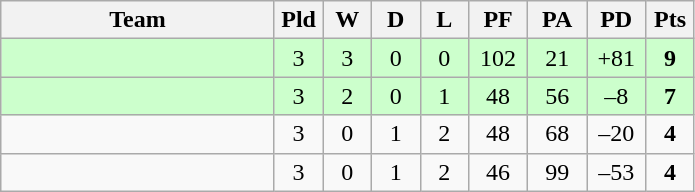<table class="wikitable" style="text-align:center;">
<tr>
<th width=175>Team</th>
<th width=25 abbr="Played">Pld</th>
<th width=25 abbr="Won">W</th>
<th width=25 abbr="Drawn">D</th>
<th width=25 abbr="Lost">L</th>
<th width=32 abbr="Points for">PF</th>
<th width=32 abbr="Points against">PA</th>
<th width=32 abbr="Points difference">PD</th>
<th width=25 abbr="Points">Pts</th>
</tr>
<tr bgcolor=ccffcc>
<td align=left></td>
<td>3</td>
<td>3</td>
<td>0</td>
<td>0</td>
<td>102</td>
<td>21</td>
<td>+81</td>
<td><strong>9</strong></td>
</tr>
<tr bgcolor=ccffcc>
<td align=left></td>
<td>3</td>
<td>2</td>
<td>0</td>
<td>1</td>
<td>48</td>
<td>56</td>
<td>–8</td>
<td><strong>7</strong></td>
</tr>
<tr>
<td align=left></td>
<td>3</td>
<td>0</td>
<td>1</td>
<td>2</td>
<td>48</td>
<td>68</td>
<td>–20</td>
<td><strong>4</strong></td>
</tr>
<tr>
<td align=left></td>
<td>3</td>
<td>0</td>
<td>1</td>
<td>2</td>
<td>46</td>
<td>99</td>
<td>–53</td>
<td><strong>4</strong></td>
</tr>
</table>
